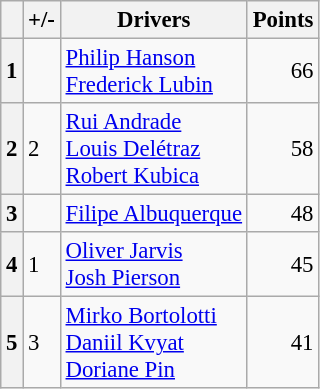<table class="wikitable" style="font-size:95%;">
<tr>
<th scope="col"></th>
<th scope="col">+/-</th>
<th scope="col">Drivers</th>
<th scope="col">Points</th>
</tr>
<tr>
<th align="center">1</th>
<td align="left"></td>
<td> <a href='#'>Philip Hanson</a><br> <a href='#'>Frederick Lubin</a></td>
<td align="right">66</td>
</tr>
<tr>
<th align="center">2</th>
<td align="left"> 2</td>
<td> <a href='#'>Rui Andrade</a><br> <a href='#'>Louis Delétraz</a><br> <a href='#'>Robert Kubica</a></td>
<td align="right">58</td>
</tr>
<tr>
<th align="center">3</th>
<td align="left"></td>
<td> <a href='#'>Filipe Albuquerque</a></td>
<td align="right">48</td>
</tr>
<tr>
<th align="center">4</th>
<td align="left"> 1</td>
<td> <a href='#'>Oliver Jarvis</a><br> <a href='#'>Josh Pierson</a></td>
<td align="right">45</td>
</tr>
<tr>
<th align="center">5</th>
<td align="left"> 3</td>
<td> <a href='#'>Mirko Bortolotti</a><br> <a href='#'>Daniil Kvyat</a><br> <a href='#'>Doriane Pin</a></td>
<td align="right">41</td>
</tr>
</table>
